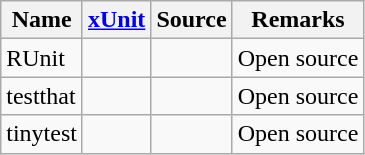<table class="wikitable sortable">
<tr>
<th>Name</th>
<th><a href='#'>xUnit</a></th>
<th>Source</th>
<th>Remarks</th>
</tr>
<tr>
<td>RUnit</td>
<td></td>
<td></td>
<td>Open source</td>
</tr>
<tr>
<td>testthat</td>
<td></td>
<td></td>
<td>Open source</td>
</tr>
<tr>
<td>tinytest</td>
<td></td>
<td></td>
<td>Open source</td>
</tr>
</table>
